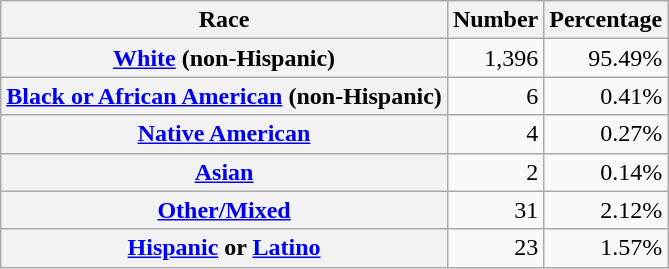<table class="wikitable" style="text-align:right">
<tr>
<th scope="col">Race</th>
<th scope="col">Number</th>
<th scope="col">Percentage</th>
</tr>
<tr>
<th scope="row"><a href='#'>White</a> (non-Hispanic)</th>
<td>1,396</td>
<td>95.49%</td>
</tr>
<tr>
<th scope="row"><a href='#'>Black or African American</a> (non-Hispanic)</th>
<td>6</td>
<td>0.41%</td>
</tr>
<tr>
<th scope="row"><a href='#'>Native American</a></th>
<td>4</td>
<td>0.27%</td>
</tr>
<tr>
<th scope="row"><a href='#'>Asian</a></th>
<td>2</td>
<td>0.14%</td>
</tr>
<tr>
<th scope="row"><a href='#'>Other/Mixed</a></th>
<td>31</td>
<td>2.12%</td>
</tr>
<tr>
<th scope="row"><a href='#'>Hispanic</a> or <a href='#'>Latino</a></th>
<td>23</td>
<td>1.57%</td>
</tr>
</table>
